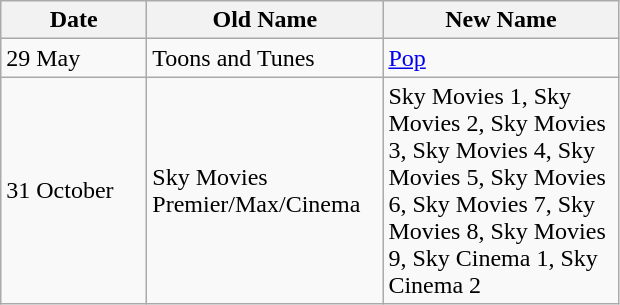<table class="wikitable">
<tr>
<th width=90>Date</th>
<th width=150>Old Name</th>
<th width=150>New Name</th>
</tr>
<tr>
<td>29 May</td>
<td>Toons and Tunes</td>
<td><a href='#'>Pop</a></td>
</tr>
<tr>
<td>31 October</td>
<td>Sky Movies Premier/Max/Cinema</td>
<td>Sky Movies 1, Sky Movies 2, Sky Movies 3, Sky Movies 4, Sky Movies 5, Sky Movies 6, Sky Movies 7, Sky Movies 8, Sky Movies 9, Sky Cinema 1, Sky Cinema 2</td>
</tr>
</table>
